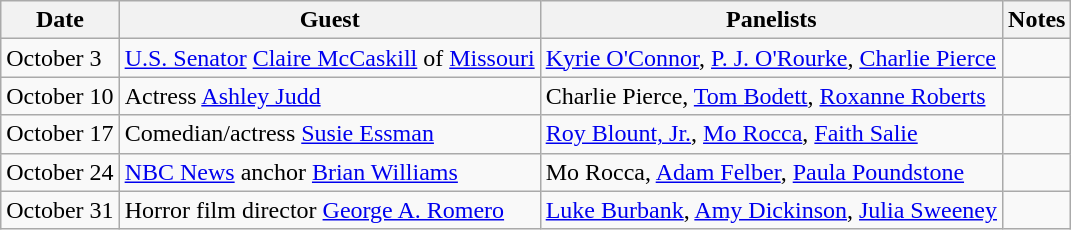<table class="wikitable">
<tr>
<th>Date</th>
<th>Guest</th>
<th>Panelists</th>
<th>Notes</th>
</tr>
<tr>
<td>October 3</td>
<td><a href='#'>U.S. Senator</a> <a href='#'>Claire McCaskill</a> of <a href='#'>Missouri</a></td>
<td><a href='#'>Kyrie O'Connor</a>, <a href='#'>P. J. O'Rourke</a>, <a href='#'>Charlie Pierce</a></td>
<td></td>
</tr>
<tr>
<td>October 10</td>
<td>Actress <a href='#'>Ashley Judd</a></td>
<td>Charlie Pierce, <a href='#'>Tom Bodett</a>, <a href='#'>Roxanne Roberts</a></td>
<td></td>
</tr>
<tr>
<td>October 17</td>
<td>Comedian/actress <a href='#'>Susie Essman</a></td>
<td><a href='#'>Roy Blount, Jr.</a>, <a href='#'>Mo Rocca</a>, <a href='#'>Faith Salie</a></td>
<td></td>
</tr>
<tr>
<td>October 24</td>
<td><a href='#'>NBC News</a> anchor <a href='#'>Brian Williams</a></td>
<td>Mo Rocca, <a href='#'>Adam Felber</a>, <a href='#'>Paula Poundstone</a></td>
<td></td>
</tr>
<tr>
<td>October 31</td>
<td>Horror film director <a href='#'>George A. Romero</a></td>
<td><a href='#'>Luke Burbank</a>, <a href='#'>Amy Dickinson</a>, <a href='#'>Julia Sweeney</a></td>
<td></td>
</tr>
</table>
